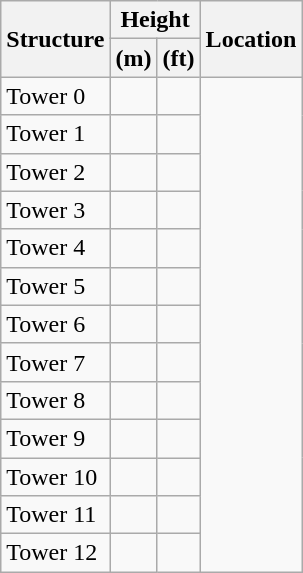<table class="wikitable">
<tr>
<th rowspan=2>Structure</th>
<th colspan=2>Height</th>
<th rowspan=2>Location</th>
</tr>
<tr>
<th>(m)</th>
<th>(ft)</th>
</tr>
<tr>
<td>Tower 0</td>
<td></td>
<td></td>
</tr>
<tr>
<td>Tower 1</td>
<td></td>
<td></td>
</tr>
<tr>
<td>Tower 2</td>
<td></td>
<td></td>
</tr>
<tr>
<td>Tower 3</td>
<td></td>
<td></td>
</tr>
<tr>
<td>Tower 4</td>
<td></td>
<td></td>
</tr>
<tr>
<td>Tower 5</td>
<td></td>
<td></td>
</tr>
<tr>
<td>Tower 6</td>
<td></td>
<td></td>
</tr>
<tr>
<td>Tower 7</td>
<td></td>
<td></td>
</tr>
<tr>
<td>Tower 8</td>
<td></td>
<td></td>
</tr>
<tr>
<td>Tower 9</td>
<td></td>
<td></td>
</tr>
<tr>
<td>Tower 10</td>
<td></td>
<td></td>
</tr>
<tr>
<td>Tower 11</td>
<td></td>
<td></td>
</tr>
<tr>
<td>Tower 12</td>
<td></td>
<td></td>
</tr>
</table>
